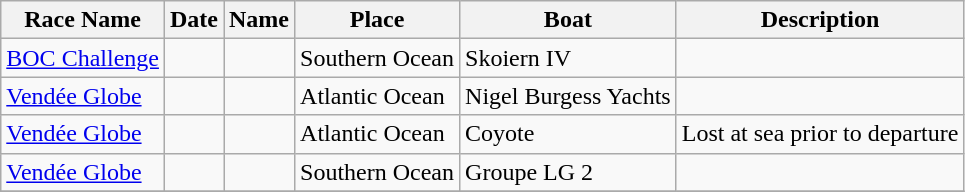<table class="wikitable sortable">
<tr>
<th>Race Name</th>
<th>Date</th>
<th>Name</th>
<th>Place</th>
<th>Boat</th>
<th>Description</th>
</tr>
<tr>
<td><a href='#'>BOC Challenge</a></td>
<td></td>
<td></td>
<td>Southern Ocean</td>
<td>Skoiern IV</td>
</tr>
<tr>
<td><a href='#'>Vendée Globe</a></td>
<td></td>
<td></td>
<td>Atlantic Ocean</td>
<td>Nigel Burgess Yachts</td>
<td></td>
</tr>
<tr>
<td><a href='#'>Vendée Globe</a></td>
<td></td>
<td></td>
<td>Atlantic Ocean</td>
<td>Coyote</td>
<td>Lost at sea prior to departure</td>
</tr>
<tr>
<td><a href='#'>Vendée Globe</a></td>
<td></td>
<td></td>
<td>Southern Ocean</td>
<td>Groupe LG 2</td>
<td></td>
</tr>
<tr>
</tr>
</table>
